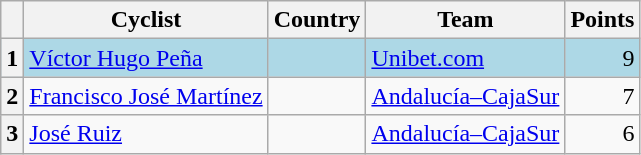<table class="wikitable">
<tr>
<th></th>
<th>Cyclist</th>
<th>Country</th>
<th>Team</th>
<th>Points</th>
</tr>
<tr bgcolor=lightblue>
<th>1</th>
<td><a href='#'>Víctor Hugo Peña</a></td>
<td></td>
<td><a href='#'>Unibet.com</a></td>
<td align="right">9</td>
</tr>
<tr>
<th>2</th>
<td><a href='#'>Francisco José Martínez</a></td>
<td></td>
<td><a href='#'>Andalucía–CajaSur</a></td>
<td align="right">7</td>
</tr>
<tr>
<th>3</th>
<td><a href='#'>José Ruiz</a></td>
<td></td>
<td><a href='#'>Andalucía–CajaSur</a></td>
<td align="right">6</td>
</tr>
</table>
